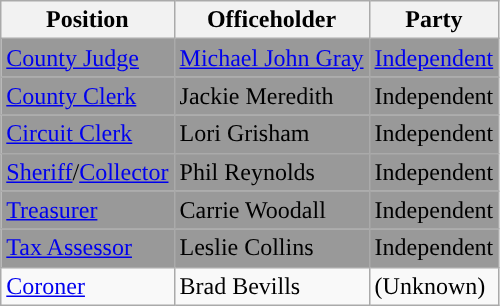<table class="wikitable mw-collapsible">
<tr>
<th>Position</th>
<th>Officeholder</th>
<th>Party</th>
</tr>
<tr style="background-color: #999999;">
<td><a href='#'>County Judge</a></td>
<td><a href='#'>Michael John Gray</a></td>
<td><a href='#'>Independent</a></td>
</tr>
<tr style="background-color: #999999;">
<td><a href='#'>County Clerk</a></td>
<td>Jackie Meredith</td>
<td>Independent</td>
</tr>
<tr style="background-color: #999999;">
<td><a href='#'>Circuit Clerk</a></td>
<td>Lori Grisham</td>
<td>Independent</td>
</tr>
<tr style="background-color: #999999;">
<td><a href='#'>Sheriff</a>/<a href='#'>Collector</a></td>
<td>Phil Reynolds</td>
<td>Independent</td>
</tr>
<tr style="background-color: #999999;">
<td><a href='#'>Treasurer</a></td>
<td>Carrie Woodall</td>
<td>Independent</td>
</tr>
<tr style="background-color: #999999;">
<td><a href='#'>Tax Assessor</a></td>
<td>Leslie Collins</td>
<td>Independent</td>
</tr>
<tr>
<td><a href='#'>Coroner</a></td>
<td>Brad Bevills</td>
<td>(Unknown)</td>
</tr>
</table>
